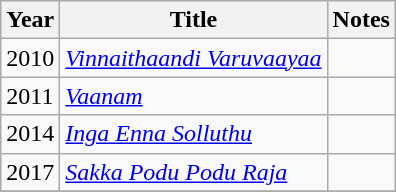<table class="wikitable sortable">
<tr style="text-align:center;">
<th scope="col">Year</th>
<th scope="col">Title</th>
<th scope="col" class="unsortable">Notes</th>
</tr>
<tr>
<td>2010</td>
<td><em><a href='#'>Vinnaithaandi Varuvaayaa</a></em></td>
<td></td>
</tr>
<tr>
<td>2011</td>
<td><em><a href='#'>Vaanam</a></em></td>
<td></td>
</tr>
<tr>
<td>2014</td>
<td><em><a href='#'>Inga Enna Solluthu</a></em></td>
<td></td>
</tr>
<tr>
<td>2017</td>
<td><em><a href='#'>Sakka Podu Podu Raja</a></em></td>
<td></td>
</tr>
<tr>
</tr>
</table>
